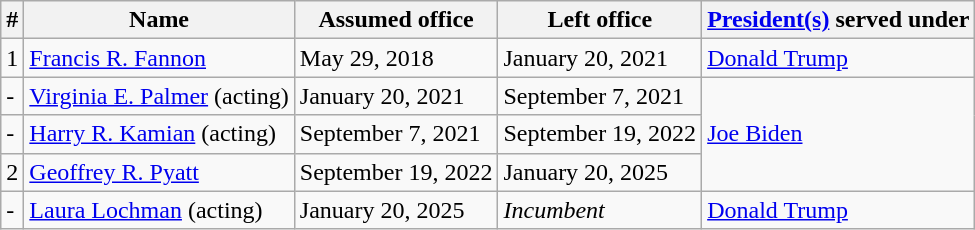<table class="wikitable">
<tr>
<th>#</th>
<th>Name</th>
<th>Assumed office</th>
<th>Left office</th>
<th><a href='#'>President(s)</a> served under</th>
</tr>
<tr>
<td>1</td>
<td><a href='#'>Francis R. Fannon</a></td>
<td>May 29, 2018</td>
<td>January 20, 2021</td>
<td rowspan=1><a href='#'>Donald Trump</a></td>
</tr>
<tr>
<td>-</td>
<td><a href='#'>Virginia E. Palmer</a> (acting)</td>
<td>January 20, 2021</td>
<td>September 7, 2021</td>
<td rowspan=3><a href='#'>Joe Biden</a></td>
</tr>
<tr>
<td>-</td>
<td><a href='#'>Harry R. Kamian</a> (acting)</td>
<td>September 7, 2021</td>
<td>September 19, 2022</td>
</tr>
<tr>
<td>2</td>
<td><a href='#'>Geoffrey R. Pyatt</a></td>
<td>September 19, 2022</td>
<td>January 20, 2025</td>
</tr>
<tr>
<td>-</td>
<td><a href='#'>Laura Lochman</a> (acting)</td>
<td>January 20, 2025</td>
<td><em>Incumbent</em></td>
<td><a href='#'>Donald Trump</a></td>
</tr>
</table>
